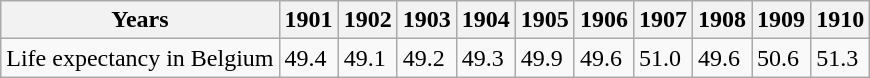<table class="wikitable">
<tr>
<th>Years</th>
<th>1901</th>
<th>1902</th>
<th>1903</th>
<th>1904</th>
<th>1905</th>
<th>1906</th>
<th>1907</th>
<th>1908</th>
<th>1909</th>
<th>1910</th>
</tr>
<tr>
<td>Life expectancy in Belgium</td>
<td>49.4</td>
<td>49.1</td>
<td>49.2</td>
<td>49.3</td>
<td>49.9</td>
<td>49.6</td>
<td>51.0</td>
<td>49.6</td>
<td>50.6</td>
<td>51.3</td>
</tr>
</table>
